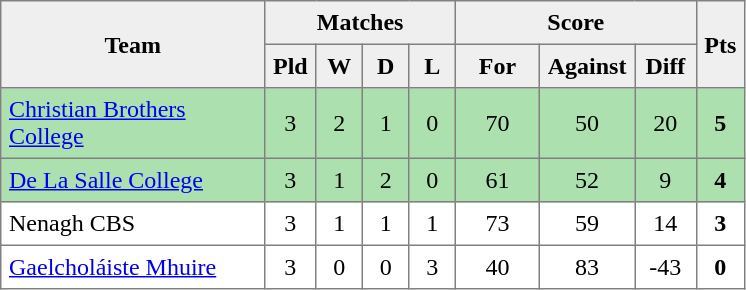<table style=border-collapse:collapse border=1 cellspacing=0 cellpadding=5>
<tr align=center bgcolor=#efefef>
<th rowspan=2 width=165>Team</th>
<th colspan=4>Matches</th>
<th colspan=3>Score</th>
<th rowspan=2width=20>Pts</th>
</tr>
<tr align=center bgcolor=#efefef>
<th width=20>Pld</th>
<th width=20>W</th>
<th width=20>D</th>
<th width=20>L</th>
<th width=45>For</th>
<th width=45>Against</th>
<th width=30>Diff</th>
</tr>
<tr align=center style="background:#ACE1AF;">
<td style="text-align:left;"><a href='#'>Christian Brothers College</a></td>
<td>3</td>
<td>2</td>
<td>1</td>
<td>0</td>
<td>70</td>
<td>50</td>
<td>20</td>
<td><strong>5</strong></td>
</tr>
<tr align=center style="background:#ACE1AF;">
<td style="text-align:left;"><a href='#'>De La Salle College</a></td>
<td>3</td>
<td>1</td>
<td>2</td>
<td>0</td>
<td>61</td>
<td>52</td>
<td>9</td>
<td><strong>4</strong></td>
</tr>
<tr align=center>
<td style="text-align:left;">Nenagh CBS</td>
<td>3</td>
<td>1</td>
<td>1</td>
<td>1</td>
<td>73</td>
<td>59</td>
<td>14</td>
<td><strong>3</strong></td>
</tr>
<tr align=center>
<td style="text-align:left;"><a href='#'>Gaelcholáiste Mhuire</a></td>
<td>3</td>
<td>0</td>
<td>0</td>
<td>3</td>
<td>40</td>
<td>83</td>
<td>-43</td>
<td><strong>0</strong></td>
</tr>
</table>
